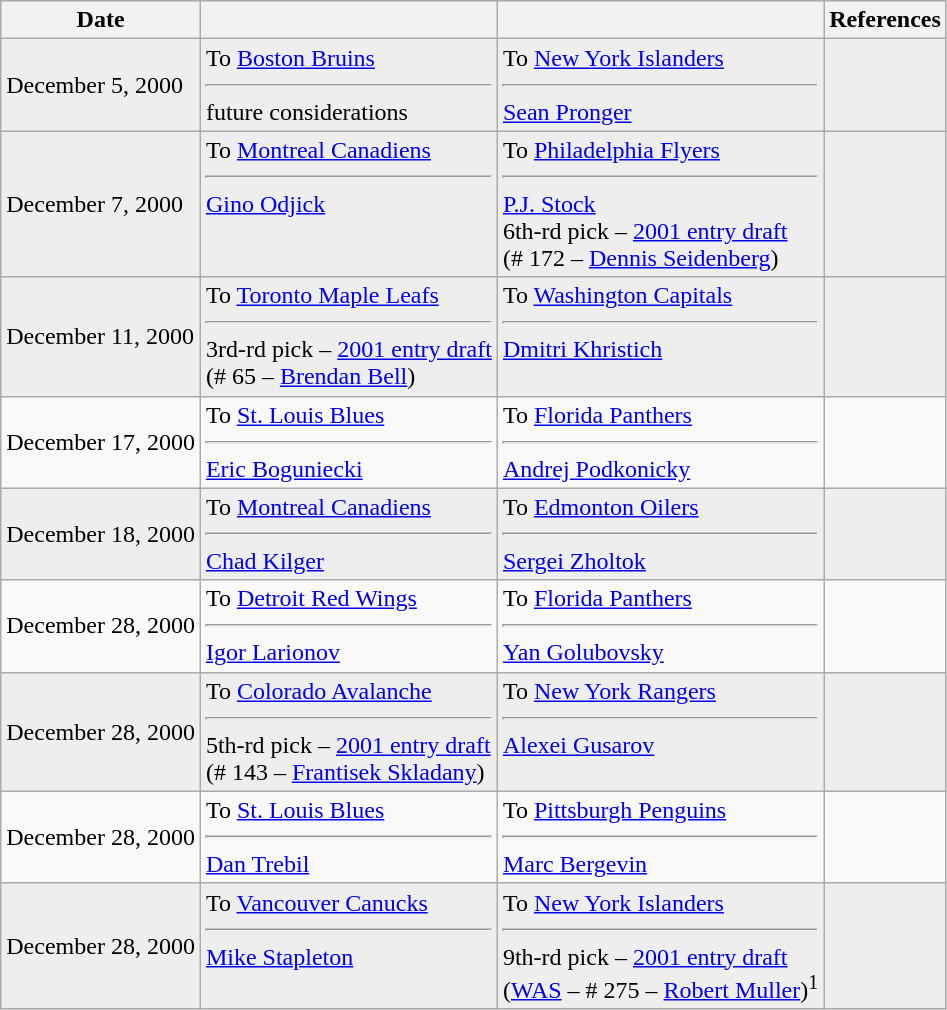<table class="wikitable">
<tr>
<th>Date</th>
<th></th>
<th></th>
<th>References</th>
</tr>
<tr bgcolor="#eeeeee">
<td>December 5, 2000</td>
<td valign="top">To <a href='#'>Boston Bruins</a><hr>future considerations</td>
<td valign="top">To <a href='#'>New York Islanders</a><hr><a href='#'>Sean Pronger</a></td>
<td></td>
</tr>
<tr bgcolor="#eeeeee">
<td>December 7, 2000</td>
<td valign="top">To <a href='#'>Montreal Canadiens</a><hr><a href='#'>Gino Odjick</a></td>
<td valign="top">To <a href='#'>Philadelphia Flyers</a><hr><a href='#'>P.J. Stock</a><br>6th-rd pick – <a href='#'>2001 entry draft</a><br>(# 172 – <a href='#'>Dennis Seidenberg</a>)</td>
<td></td>
</tr>
<tr bgcolor="#eeeeee">
<td>December 11, 2000</td>
<td valign="top">To <a href='#'>Toronto Maple Leafs</a><hr>3rd-rd pick – <a href='#'>2001 entry draft</a><br>(# 65 – <a href='#'>Brendan Bell</a>)</td>
<td valign="top">To <a href='#'>Washington Capitals</a><hr><a href='#'>Dmitri Khristich</a></td>
<td></td>
</tr>
<tr>
<td>December 17, 2000</td>
<td valign="top">To <a href='#'>St. Louis Blues</a><hr><a href='#'>Eric Boguniecki</a></td>
<td valign="top">To <a href='#'>Florida Panthers</a><hr><a href='#'>Andrej Podkonicky</a></td>
<td></td>
</tr>
<tr bgcolor="#eeeeee">
<td>December 18, 2000</td>
<td valign="top">To <a href='#'>Montreal Canadiens</a><hr><a href='#'>Chad Kilger</a></td>
<td valign="top">To <a href='#'>Edmonton Oilers</a><hr><a href='#'>Sergei Zholtok</a></td>
<td></td>
</tr>
<tr>
<td>December 28, 2000</td>
<td valign="top">To <a href='#'>Detroit Red Wings</a><hr><a href='#'>Igor Larionov</a></td>
<td valign="top">To <a href='#'>Florida Panthers</a><hr><a href='#'>Yan Golubovsky</a></td>
<td></td>
</tr>
<tr bgcolor="#eeeeee">
<td>December 28, 2000</td>
<td valign="top">To <a href='#'>Colorado Avalanche</a><hr>5th-rd pick – <a href='#'>2001 entry draft</a><br>(# 143 – <a href='#'>Frantisek Skladany</a>)</td>
<td valign="top">To <a href='#'>New York Rangers</a><hr><a href='#'>Alexei Gusarov</a></td>
<td></td>
</tr>
<tr>
<td>December 28, 2000</td>
<td valign="top">To <a href='#'>St. Louis Blues</a><hr><a href='#'>Dan Trebil</a></td>
<td valign="top">To <a href='#'>Pittsburgh Penguins</a><hr><a href='#'>Marc Bergevin</a></td>
<td></td>
</tr>
<tr bgcolor="#eeeeee">
<td>December 28, 2000</td>
<td valign="top">To <a href='#'>Vancouver Canucks</a><hr><a href='#'>Mike Stapleton</a></td>
<td valign="top">To <a href='#'>New York Islanders</a><hr>9th-rd pick – <a href='#'>2001 entry draft</a><br>(<a href='#'>WAS</a> – # 275 – <a href='#'>Robert Muller</a>)<sup>1</sup></td>
<td></td>
</tr>
</table>
